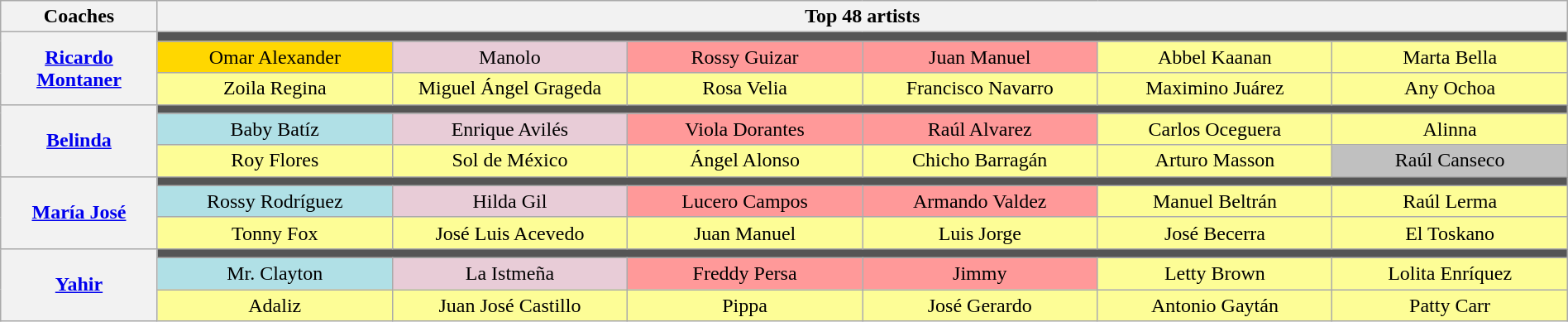<table class="wikitable" style="text-align:center; width:100%">
<tr>
<th scope="col" width="10%">Coaches</th>
<th scope="col" width="90%" colspan="10">Top 48 artists</th>
</tr>
<tr>
<th rowspan="3"><a href='#'>Ricardo Montaner</a></th>
<td colspan="7" style="background:#555"></td>
</tr>
<tr>
<td style="background:gold; width:15%">Omar Alexander</td>
<td style="background:#E8CCD7; width:15%">Manolo</td>
<td style="background:#FF9999; width:15%">Rossy Guizar</td>
<td style="background:#FF9999; width:15%">Juan Manuel</td>
<td style="background:#FDFD96; width:15%">Abbel Kaanan</td>
<td style="background:#FDFD96; width:15%">Marta Bella</td>
</tr>
<tr>
<td style="background:#FDFD96">Zoila Regina</td>
<td style="background:#FDFD96">Miguel Ángel Grageda</td>
<td style="background:#FDFD96">Rosa Velia</td>
<td style="background:#FDFD96">Francisco Navarro</td>
<td style="background:#FDFD96">Maximino Juárez</td>
<td style="background:#FDFD96">Any Ochoa</td>
</tr>
<tr>
<th rowspan="3"><a href='#'>Belinda</a></th>
<td colspan="7" style="background:#555"></td>
</tr>
<tr>
<td style="background:#B0E0E6">Baby Batíz</td>
<td style="background:#E8CCD7">Enrique Avilés</td>
<td style="background:#FF9999">Viola Dorantes</td>
<td style="background:#FF9999">Raúl Alvarez</td>
<td style="background:#FDFD96">Carlos Oceguera</td>
<td style="background:#FDFD96">Alinna</td>
</tr>
<tr>
<td style="background:#FDFD96">Roy Flores</td>
<td style="background:#FDFD96">Sol de México</td>
<td style="background:#FDFD96">Ángel Alonso</td>
<td style="background:#FDFD96">Chicho Barragán</td>
<td style="background:#FDFD96">Arturo Masson</td>
<td style="background:silver">Raúl Canseco</td>
</tr>
<tr>
<th rowspan="3"><a href='#'>María José</a></th>
<td colspan="7" style="background:#555"></td>
</tr>
<tr>
<td style="background:#B0E0E6">Rossy Rodríguez</td>
<td style="background:#E8CCD7">Hilda Gil</td>
<td style="background:#FF9999">Lucero Campos</td>
<td style="background:#FF9999">Armando Valdez</td>
<td style="background:#FDFD96">Manuel Beltrán</td>
<td style="background:#FDFD96">Raúl Lerma</td>
</tr>
<tr>
<td style="background:#FDFD96">Tonny Fox</td>
<td style="background:#FDFD96">José Luis Acevedo</td>
<td style="background:#FDFD96">Juan Manuel</td>
<td style="background:#FDFD96">Luis Jorge</td>
<td style="background:#FDFD96">José Becerra</td>
<td style="background:#FDFD96">El Toskano</td>
</tr>
<tr>
<th rowspan="3"><a href='#'>Yahir</a></th>
<td colspan="7" style="background:#555"></td>
</tr>
<tr>
<td style="background:#B0E0E6">Mr. Clayton</td>
<td style="background:#E8CCD7">La Istmeña</td>
<td style="background:#FF9999">Freddy Persa</td>
<td style="background:#FF9999">Jimmy</td>
<td style="background:#FDFD96">Letty Brown</td>
<td style="background:#FDFD96">Lolita Enríquez</td>
</tr>
<tr>
<td style="background:#FDFD96">Adaliz</td>
<td style="background:#FDFD96">Juan José Castillo</td>
<td style="background:#FDFD96">Pippa</td>
<td style="background:#FDFD96">José Gerardo</td>
<td style="background:#FDFD96">Antonio Gaytán</td>
<td style="background:#FDFD96">Patty Carr</td>
</tr>
</table>
